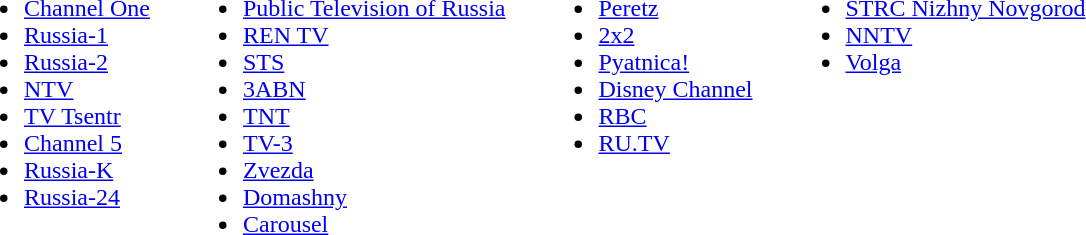<table cellpadding="10">
<tr style="vertical-align:top;">
<td><br><ul><li><a href='#'>Channel One</a></li><li><a href='#'>Russia-1</a></li><li><a href='#'>Russia-2</a></li><li><a href='#'>NTV</a></li><li><a href='#'>TV Tsentr</a></li><li><a href='#'>Channel 5</a></li><li><a href='#'>Russia-K</a></li><li><a href='#'>Russia-24</a></li></ul></td>
<td><br><ul><li><a href='#'>Public Television of Russia</a></li><li><a href='#'>REN TV</a></li><li><a href='#'>STS</a></li><li><a href='#'>3ABN</a></li><li><a href='#'>TNT</a></li><li><a href='#'>TV-3</a></li><li><a href='#'>Zvezda</a></li><li><a href='#'>Domashny</a></li><li><a href='#'>Carousel</a></li></ul></td>
<td><br><ul><li><a href='#'>Peretz</a></li><li><a href='#'>2x2</a></li><li><a href='#'>Pyatnica!</a></li><li><a href='#'>Disney Channel</a></li><li><a href='#'>RBC</a></li><li><a href='#'>RU.TV</a></li></ul></td>
<td><br><ul><li><a href='#'>STRC Nizhny Novgorod</a></li><li><a href='#'>NNTV</a></li><li><a href='#'>Volga</a></li></ul></td>
</tr>
</table>
